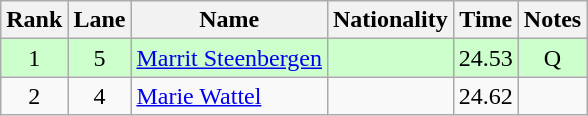<table class="wikitable sortable" style="text-align:center">
<tr>
<th>Rank</th>
<th>Lane</th>
<th>Name</th>
<th>Nationality</th>
<th>Time</th>
<th>Notes</th>
</tr>
<tr bgcolor=ccffcc>
<td>1</td>
<td>5</td>
<td align=left><a href='#'>Marrit Steenbergen</a></td>
<td align=left></td>
<td>24.53</td>
<td>Q</td>
</tr>
<tr>
<td>2</td>
<td>4</td>
<td align=left><a href='#'>Marie Wattel</a></td>
<td align=left></td>
<td>24.62</td>
<td></td>
</tr>
</table>
